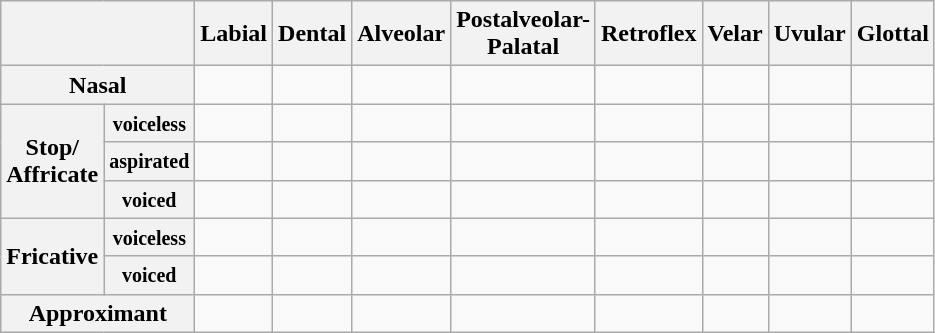<table class="wikitable" style="text-align: center;">
<tr>
<th colspan=2></th>
<th>Labial</th>
<th>Dental</th>
<th>Alveolar</th>
<th>Postalveolar-<br>Palatal</th>
<th>Retroflex</th>
<th>Velar</th>
<th>Uvular</th>
<th>Glottal</th>
</tr>
<tr>
<th colspan=2>Nasal</th>
<td></td>
<td></td>
<td></td>
<td></td>
<td></td>
<td></td>
<td></td>
<td></td>
</tr>
<tr>
<th rowspan=3>Stop/<br>Affricate</th>
<th><small>voiceless</small></th>
<td></td>
<td></td>
<td></td>
<td></td>
<td></td>
<td></td>
<td></td>
<td></td>
</tr>
<tr>
<th><small>aspirated</small></th>
<td></td>
<td></td>
<td></td>
<td></td>
<td></td>
<td></td>
<td></td>
<td></td>
</tr>
<tr>
<th><small>voiced</small></th>
<td></td>
<td></td>
<td></td>
<td></td>
<td></td>
<td></td>
<td></td>
<td></td>
</tr>
<tr>
<th rowspan=2>Fricative</th>
<th><small>voiceless</small></th>
<td></td>
<td></td>
<td></td>
<td></td>
<td></td>
<td></td>
<td></td>
<td></td>
</tr>
<tr>
<th><small>voiced</small></th>
<td></td>
<td></td>
<td></td>
<td></td>
<td></td>
<td></td>
<td></td>
<td></td>
</tr>
<tr>
<th colspan=2>Approximant</th>
<td></td>
<td></td>
<td> </td>
<td></td>
<td></td>
<td></td>
<td></td>
<td></td>
</tr>
</table>
